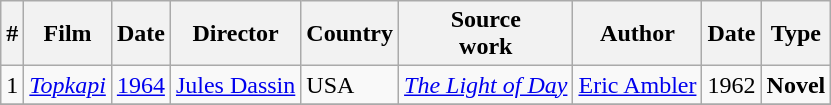<table class="wikitable">
<tr>
<th>#</th>
<th>Film</th>
<th>Date</th>
<th>Director</th>
<th>Country</th>
<th>Source<br>work</th>
<th>Author</th>
<th>Date</th>
<th>Type</th>
</tr>
<tr>
<td>1</td>
<td><em><a href='#'>Topkapi</a></em></td>
<td><a href='#'>1964</a></td>
<td><a href='#'>Jules Dassin</a></td>
<td>USA</td>
<td><em><a href='#'>The Light of Day</a></em></td>
<td><a href='#'>Eric Ambler</a></td>
<td>1962</td>
<td><strong>Novel</strong></td>
</tr>
<tr>
</tr>
</table>
